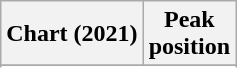<table class="wikitable sortable plainrowheaders" style="text-align:center">
<tr>
<th>Chart (2021)</th>
<th>Peak<br>position</th>
</tr>
<tr>
</tr>
<tr>
</tr>
<tr>
</tr>
<tr>
</tr>
<tr>
</tr>
<tr>
</tr>
<tr>
</tr>
</table>
